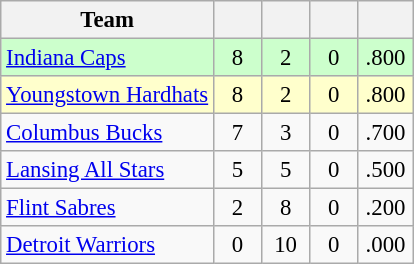<table class="wikitable" style="font-size:95%; text-align:center">
<tr>
<th>Team</th>
<th width="25"></th>
<th width="25"></th>
<th width="25"></th>
<th width="30"></th>
</tr>
<tr style="background:#cfc;">
<td style="text-align:left;"><a href='#'>Indiana Caps</a></td>
<td>8</td>
<td>2</td>
<td>0</td>
<td>.800</td>
</tr>
<tr style="background:#ffc;">
<td style="text-align:left;"><a href='#'>Youngstown Hardhats</a></td>
<td>8</td>
<td>2</td>
<td>0</td>
<td>.800</td>
</tr>
<tr>
<td style="text-align:left;"><a href='#'>Columbus Bucks</a></td>
<td>7</td>
<td>3</td>
<td>0</td>
<td>.700</td>
</tr>
<tr>
<td style="text-align:left;"><a href='#'>Lansing All Stars</a></td>
<td>5</td>
<td>5</td>
<td>0</td>
<td>.500</td>
</tr>
<tr>
<td style="text-align:left;"><a href='#'>Flint Sabres</a></td>
<td>2</td>
<td>8</td>
<td>0</td>
<td>.200</td>
</tr>
<tr>
<td style="text-align:left;"><a href='#'>Detroit Warriors</a></td>
<td>0</td>
<td>10</td>
<td>0</td>
<td>.000</td>
</tr>
</table>
